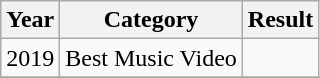<table class="wikitable">
<tr>
<th>Year</th>
<th>Category</th>
<th>Result</th>
</tr>
<tr>
<td>2019</td>
<td>Best Music Video</td>
<td></td>
</tr>
<tr>
</tr>
</table>
